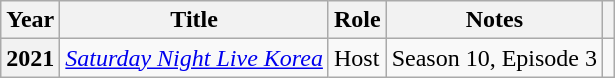<table class="wikitable plainrowheaders sortable">
<tr>
<th scope="col">Year</th>
<th scope="col">Title</th>
<th scope="col">Role</th>
<th scope="col" class="unsortable">Notes</th>
<th scope="col" class="unsortable"></th>
</tr>
<tr>
<th scope="row">2021</th>
<td><em><a href='#'>Saturday Night Live Korea</a></em></td>
<td>Host</td>
<td>Season 10, Episode 3</td>
<td style="text-align:center"></td>
</tr>
</table>
